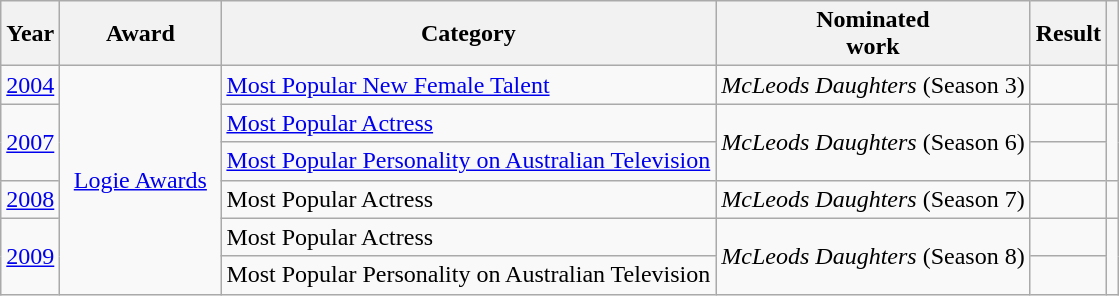<table class="wikitable">
<tr>
<th>Year</th>
<th width="100">Award</th>
<th>Category</th>
<th>Nominated<br>work</th>
<th>Result</th>
<th></th>
</tr>
<tr>
<td><a href='#'>2004</a></td>
<td rowspan="6" align="center"><a href='#'>Logie Awards</a></td>
<td><a href='#'>Most Popular New Female Talent</a></td>
<td><em>McLeods Daughters</em> (Season 3)</td>
<td></td>
<td align="center"></td>
</tr>
<tr>
<td rowspan="2"><a href='#'>2007</a></td>
<td><a href='#'>Most Popular Actress</a></td>
<td rowspan="2"><em>McLeods Daughters</em> (Season 6)</td>
<td></td>
<td rowspan="2" align="center"></td>
</tr>
<tr>
<td><a href='#'>Most Popular Personality on Australian Television</a></td>
<td></td>
</tr>
<tr>
<td><a href='#'>2008</a></td>
<td>Most Popular Actress</td>
<td><em>McLeods Daughters</em> (Season 7)</td>
<td></td>
<td align="center"></td>
</tr>
<tr>
<td rowspan="2"><a href='#'>2009</a></td>
<td>Most Popular Actress</td>
<td rowspan="2"><em>McLeods Daughters</em> (Season 8)</td>
<td></td>
<td rowspan="2" align="center"></td>
</tr>
<tr>
<td>Most Popular Personality on Australian Television</td>
<td></td>
</tr>
</table>
